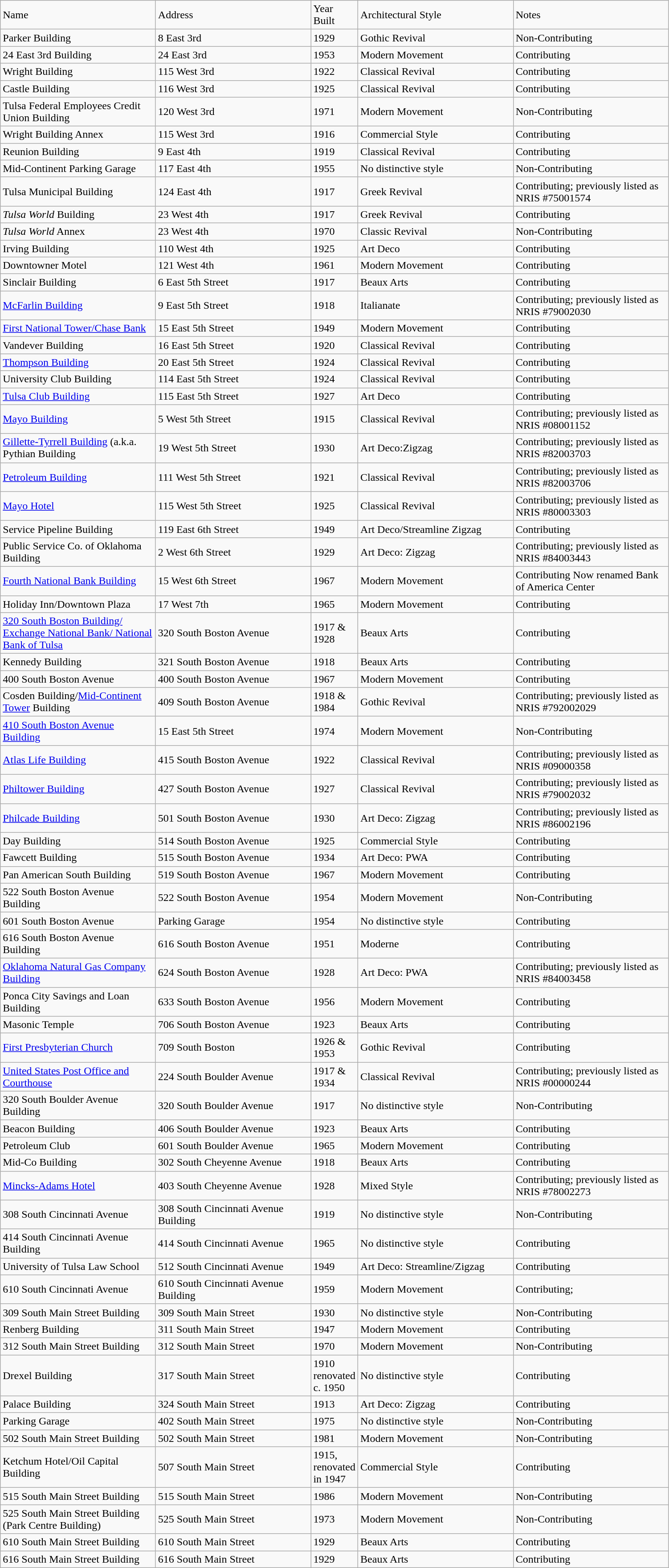<table class="wikitable">
<tr>
<td Header1="col" width="225">Name</td>
<td Header2="col" width="225">Address</td>
<td Header3="col" width="25">Year Built</td>
<td Header4="col" width="225">Architectural Style</td>
<td Header5="col" width="225">Notes</td>
</tr>
<tr>
<td>Parker Building</td>
<td>8 East 3rd</td>
<td>1929</td>
<td>Gothic Revival</td>
<td>Non-Contributing</td>
</tr>
<tr>
<td>24 East 3rd Building</td>
<td>24 East 3rd</td>
<td>1953</td>
<td>Modern Movement</td>
<td>Contributing</td>
</tr>
<tr>
<td>Wright Building</td>
<td>115 West 3rd</td>
<td>1922</td>
<td>Classical Revival</td>
<td>Contributing</td>
</tr>
<tr>
<td>Castle Building</td>
<td>116 West 3rd</td>
<td>1925</td>
<td>Classical Revival</td>
<td>Contributing</td>
</tr>
<tr>
<td>Tulsa Federal Employees Credit Union Building</td>
<td>120 West 3rd</td>
<td>1971</td>
<td>Modern Movement</td>
<td>Non-Contributing</td>
</tr>
<tr>
<td>Wright Building Annex</td>
<td>115 West 3rd</td>
<td>1916</td>
<td>Commercial Style</td>
<td>Contributing</td>
</tr>
<tr>
<td>Reunion Building</td>
<td>9 East 4th</td>
<td>1919</td>
<td>Classical Revival</td>
<td>Contributing</td>
</tr>
<tr>
<td>Mid-Continent Parking Garage</td>
<td>117 East 4th</td>
<td>1955</td>
<td>No distinctive style</td>
<td>Non-Contributing</td>
</tr>
<tr>
<td>Tulsa Municipal Building</td>
<td>124 East 4th</td>
<td>1917</td>
<td>Greek Revival</td>
<td>Contributing; previously listed as NRIS #75001574</td>
</tr>
<tr>
<td><em>Tulsa World</em> Building</td>
<td>23 West 4th</td>
<td>1917</td>
<td>Greek Revival</td>
<td>Contributing</td>
</tr>
<tr>
<td><em>Tulsa World</em> Annex</td>
<td>23 West 4th</td>
<td>1970</td>
<td>Classic Revival</td>
<td>Non-Contributing</td>
</tr>
<tr>
<td>Irving Building</td>
<td>110 West 4th</td>
<td>1925</td>
<td>Art Deco</td>
<td>Contributing</td>
</tr>
<tr>
<td>Downtowner Motel</td>
<td>121 West 4th</td>
<td>1961</td>
<td>Modern Movement</td>
<td>Contributing</td>
</tr>
<tr>
<td>Sinclair Building</td>
<td>6 East 5th Street</td>
<td>1917</td>
<td>Beaux Arts</td>
<td>Contributing</td>
</tr>
<tr>
<td><a href='#'>McFarlin Building</a></td>
<td>9 East 5th Street</td>
<td>1918</td>
<td>Italianate</td>
<td>Contributing; previously listed as NRIS #79002030</td>
</tr>
<tr>
<td><a href='#'>First National Tower/Chase Bank</a></td>
<td>15 East 5th Street</td>
<td>1949</td>
<td>Modern Movement</td>
<td>Contributing</td>
</tr>
<tr>
<td>Vandever Building</td>
<td>16 East 5th Street</td>
<td>1920</td>
<td>Classical Revival</td>
<td>Contributing</td>
</tr>
<tr>
<td><a href='#'>Thompson Building</a></td>
<td>20 East 5th Street</td>
<td>1924</td>
<td>Classical Revival</td>
<td>Contributing</td>
</tr>
<tr>
<td>University Club Building</td>
<td>114 East 5th Street</td>
<td>1924</td>
<td>Classical Revival</td>
<td>Contributing</td>
</tr>
<tr>
<td><a href='#'>Tulsa Club Building</a></td>
<td>115 East 5th Street</td>
<td>1927</td>
<td>Art Deco</td>
<td>Contributing</td>
</tr>
<tr>
<td><a href='#'>Mayo Building</a></td>
<td>5 West 5th Street </td>
<td>1915</td>
<td>Classical Revival</td>
<td>Contributing; previously listed as NRIS #08001152</td>
</tr>
<tr>
<td><a href='#'>Gillette-Tyrrell Building</a> (a.k.a. Pythian Building</td>
<td>19 West 5th Street </td>
<td>1930</td>
<td>Art Deco:Zigzag</td>
<td>Contributing; previously listed as NRIS #82003703</td>
</tr>
<tr>
<td><a href='#'>Petroleum Building</a></td>
<td>111 West 5th Street </td>
<td>1921</td>
<td>Classical Revival</td>
<td>Contributing; previously listed as NRIS #82003706</td>
</tr>
<tr>
<td><a href='#'>Mayo Hotel</a></td>
<td>115 West 5th Street</td>
<td>1925</td>
<td>Classical Revival</td>
<td>Contributing; previously listed as NRIS #80003303</td>
</tr>
<tr>
<td>Service Pipeline Building</td>
<td>119 East 6th Street</td>
<td>1949</td>
<td>Art Deco/Streamline Zigzag</td>
<td>Contributing</td>
</tr>
<tr>
<td>Public Service Co. of Oklahoma Building</td>
<td>2 West 6th Street</td>
<td>1929</td>
<td>Art Deco: Zigzag</td>
<td>Contributing; previously listed as NRIS #84003443</td>
</tr>
<tr>
<td><a href='#'>Fourth National Bank Building</a></td>
<td>15 West 6th Street</td>
<td>1967</td>
<td>Modern Movement</td>
<td>Contributing Now renamed Bank of America Center</td>
</tr>
<tr>
<td>Holiday Inn/Downtown Plaza</td>
<td>17 West 7th</td>
<td>1965</td>
<td>Modern Movement</td>
<td>Contributing</td>
</tr>
<tr>
<td><a href='#'>320 South Boston Building/ Exchange National Bank/ National Bank of Tulsa</a></td>
<td>320 South Boston Avenue</td>
<td>1917 & 1928</td>
<td>Beaux Arts</td>
<td>Contributing</td>
</tr>
<tr>
<td>Kennedy Building</td>
<td>321 South Boston Avenue</td>
<td>1918</td>
<td>Beaux Arts</td>
<td>Contributing</td>
</tr>
<tr>
<td>400 South Boston Avenue</td>
<td>400 South Boston Avenue</td>
<td>1967</td>
<td>Modern Movement</td>
<td>Contributing</td>
</tr>
<tr>
<td>Cosden Building/<a href='#'>Mid-Continent Tower</a> Building</td>
<td>409 South Boston Avenue</td>
<td>1918 & 1984</td>
<td>Gothic Revival</td>
<td>Contributing; previously listed as NRIS #792002029</td>
</tr>
<tr>
<td><a href='#'>410 South Boston Avenue Building</a></td>
<td>15 East 5th Street</td>
<td>1974</td>
<td>Modern Movement</td>
<td>Non-Contributing</td>
</tr>
<tr>
<td><a href='#'>Atlas Life Building</a></td>
<td>415 South Boston Avenue</td>
<td>1922</td>
<td>Classical Revival</td>
<td>Contributing; previously listed as NRIS #09000358</td>
</tr>
<tr>
<td><a href='#'>Philtower Building</a></td>
<td>427 South Boston Avenue</td>
<td>1927</td>
<td>Classical Revival</td>
<td>Contributing; previously listed as NRIS #79002032</td>
</tr>
<tr>
<td><a href='#'>Philcade Building</a></td>
<td>501 South Boston Avenue</td>
<td>1930</td>
<td>Art Deco: Zigzag</td>
<td>Contributing; previously listed as NRIS #86002196</td>
</tr>
<tr>
<td>Day Building</td>
<td>514 South Boston Avenue</td>
<td>1925</td>
<td>Commercial Style</td>
<td>Contributing</td>
</tr>
<tr>
<td>Fawcett Building</td>
<td>515 South Boston Avenue</td>
<td>1934</td>
<td>Art Deco: PWA</td>
<td>Contributing</td>
</tr>
<tr>
<td>Pan American South Building</td>
<td>519 South Boston Avenue</td>
<td>1967</td>
<td>Modern Movement</td>
<td>Contributing</td>
</tr>
<tr>
<td>522 South Boston Avenue Building</td>
<td>522 South Boston Avenue</td>
<td>1954</td>
<td>Modern Movement</td>
<td>Non-Contributing</td>
</tr>
<tr>
<td>601 South Boston Avenue</td>
<td>Parking Garage</td>
<td>1954</td>
<td>No distinctive style</td>
<td>Contributing</td>
</tr>
<tr>
<td>616 South Boston Avenue Building</td>
<td>616 South Boston Avenue</td>
<td>1951</td>
<td>Moderne</td>
<td>Contributing</td>
</tr>
<tr>
<td><a href='#'>Oklahoma Natural Gas Company Building</a></td>
<td>624 South Boston Avenue</td>
<td>1928</td>
<td>Art Deco: PWA</td>
<td>Contributing; previously listed as NRIS #84003458</td>
</tr>
<tr>
<td>Ponca City Savings and Loan Building</td>
<td>633 South Boston Avenue</td>
<td>1956</td>
<td>Modern Movement</td>
<td>Contributing</td>
</tr>
<tr>
<td>Masonic Temple</td>
<td>706 South Boston Avenue</td>
<td>1923</td>
<td>Beaux Arts</td>
<td>Contributing</td>
</tr>
<tr>
<td><a href='#'>First Presbyterian Church</a></td>
<td>709 South Boston</td>
<td>1926 & 1953</td>
<td>Gothic Revival</td>
<td>Contributing</td>
</tr>
<tr>
<td><a href='#'>United States Post Office and Courthouse</a></td>
<td>224 South Boulder Avenue</td>
<td>1917 & 1934</td>
<td>Classical Revival</td>
<td>Contributing; previously listed as NRIS #00000244</td>
</tr>
<tr>
<td>320 South Boulder Avenue Building</td>
<td>320 South Boulder Avenue</td>
<td>1917</td>
<td>No distinctive style</td>
<td>Non-Contributing</td>
</tr>
<tr>
<td>Beacon Building</td>
<td>406 South Boulder Avenue</td>
<td>1923</td>
<td>Beaux Arts</td>
<td>Contributing</td>
</tr>
<tr>
<td>Petroleum Club</td>
<td>601 South Boulder Avenue</td>
<td>1965</td>
<td>Modern Movement</td>
<td>Contributing</td>
</tr>
<tr>
<td>Mid-Co Building</td>
<td>302 South Cheyenne Avenue</td>
<td>1918</td>
<td>Beaux Arts</td>
<td>Contributing</td>
</tr>
<tr>
<td><a href='#'>Mincks-Adams Hotel</a></td>
<td>403 South Cheyenne Avenue</td>
<td>1928</td>
<td>Mixed Style</td>
<td>Contributing; previously listed as NRIS #78002273</td>
</tr>
<tr>
<td>308 South Cincinnati Avenue</td>
<td>308 South Cincinnati Avenue Building</td>
<td>1919</td>
<td>No distinctive style</td>
<td>Non-Contributing</td>
</tr>
<tr>
<td>414 South Cincinnati Avenue Building</td>
<td>414 South Cincinnati Avenue</td>
<td>1965</td>
<td>No distinctive style</td>
<td>Contributing</td>
</tr>
<tr>
<td>University of Tulsa Law School</td>
<td>512 South Cincinnati Avenue</td>
<td>1949</td>
<td>Art Deco: Streamline/Zigzag</td>
<td>Contributing</td>
</tr>
<tr>
<td>610 South Cincinnati Avenue</td>
<td>610 South Cincinnati Avenue Building</td>
<td>1959</td>
<td>Modern Movement</td>
<td>Contributing;</td>
</tr>
<tr>
<td>309 South Main Street Building</td>
<td>309 South Main Street</td>
<td>1930</td>
<td>No distinctive style</td>
<td>Non-Contributing</td>
</tr>
<tr>
<td>Renberg Building</td>
<td>311 South Main Street</td>
<td>1947</td>
<td>Modern Movement</td>
<td>Contributing</td>
</tr>
<tr>
<td>312 South Main Street Building</td>
<td>312 South Main Street</td>
<td>1970</td>
<td>Modern Movement</td>
<td>Non-Contributing</td>
</tr>
<tr>
<td>Drexel Building</td>
<td>317 South Main Street</td>
<td>1910 renovated c. 1950</td>
<td>No distinctive style</td>
<td>Contributing</td>
</tr>
<tr>
<td>Palace Building</td>
<td>324 South Main Street</td>
<td>1913</td>
<td>Art Deco: Zigzag</td>
<td>Contributing</td>
</tr>
<tr>
<td>Parking Garage</td>
<td>402 South Main Street</td>
<td>1975</td>
<td>No distinctive style</td>
<td>Non-Contributing</td>
</tr>
<tr>
<td>502 South Main Street Building</td>
<td>502 South Main Street</td>
<td>1981</td>
<td>Modern Movement</td>
<td>Non-Contributing</td>
</tr>
<tr>
<td>Ketchum Hotel/Oil Capital Building</td>
<td>507 South Main Street</td>
<td>1915, renovated in 1947</td>
<td>Commercial Style</td>
<td>Contributing</td>
</tr>
<tr>
<td>515 South Main Street Building</td>
<td>515 South Main Street</td>
<td>1986</td>
<td>Modern Movement</td>
<td>Non-Contributing</td>
</tr>
<tr>
<td>525 South Main Street Building (Park Centre Building)</td>
<td>525 South Main Street</td>
<td>1973</td>
<td>Modern Movement</td>
<td>Non-Contributing</td>
</tr>
<tr>
<td>610 South Main Street Building</td>
<td>610 South Main Street</td>
<td>1929</td>
<td>Beaux Arts</td>
<td>Contributing</td>
</tr>
<tr>
<td>616 South Main Street Building</td>
<td>616 South Main Street</td>
<td>1929</td>
<td>Beaux Arts</td>
<td>Contributing</td>
</tr>
</table>
